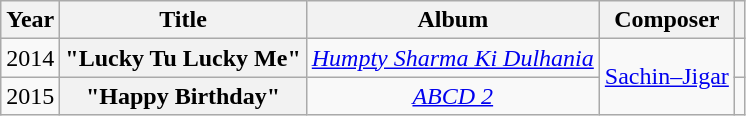<table class="wikitable plainrowheaders sortable" style="text-align:center;" border="1">
<tr>
<th scope="col">Year</th>
<th scope="col">Title</th>
<th scope="col">Album</th>
<th scope="col">Composer</th>
<th scope="col" class="unsortable"></th>
</tr>
<tr>
<td>2014</td>
<th scope="row">"Lucky Tu Lucky Me"</th>
<td><em><a href='#'>Humpty Sharma Ki Dulhania</a></em></td>
<td rowspan="2"><a href='#'>Sachin–Jigar</a></td>
<td></td>
</tr>
<tr>
<td>2015</td>
<th scope="row">"Happy Birthday"</th>
<td><em><a href='#'>ABCD 2</a></em></td>
<td></td>
</tr>
</table>
